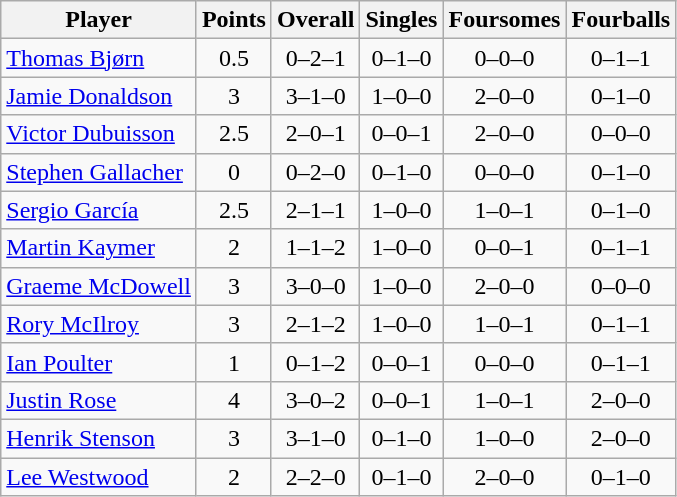<table class="wikitable sortable" style="text-align:center">
<tr>
<th>Player</th>
<th>Points</th>
<th>Overall</th>
<th>Singles</th>
<th>Foursomes</th>
<th>Fourballs</th>
</tr>
<tr>
<td align=left><a href='#'>Thomas Bjørn</a></td>
<td>0.5</td>
<td>0–2–1</td>
<td>0–1–0</td>
<td>0–0–0</td>
<td>0–1–1</td>
</tr>
<tr>
<td align=left><a href='#'>Jamie Donaldson</a></td>
<td>3</td>
<td>3–1–0</td>
<td>1–0–0</td>
<td>2–0–0</td>
<td>0–1–0</td>
</tr>
<tr>
<td align=left><a href='#'>Victor Dubuisson</a></td>
<td>2.5</td>
<td>2–0–1</td>
<td>0–0–1</td>
<td>2–0–0</td>
<td>0–0–0</td>
</tr>
<tr>
<td align=left><a href='#'>Stephen Gallacher</a></td>
<td>0</td>
<td>0–2–0</td>
<td>0–1–0</td>
<td>0–0–0</td>
<td>0–1–0</td>
</tr>
<tr>
<td align=left><a href='#'>Sergio García</a></td>
<td>2.5</td>
<td>2–1–1</td>
<td>1–0–0</td>
<td>1–0–1</td>
<td>0–1–0</td>
</tr>
<tr>
<td align=left><a href='#'>Martin Kaymer</a></td>
<td>2</td>
<td>1–1–2</td>
<td>1–0–0</td>
<td>0–0–1</td>
<td>0–1–1</td>
</tr>
<tr>
<td align=left><a href='#'>Graeme McDowell</a></td>
<td>3</td>
<td>3–0–0</td>
<td>1–0–0</td>
<td>2–0–0</td>
<td>0–0–0</td>
</tr>
<tr>
<td align=left><a href='#'>Rory McIlroy</a></td>
<td>3</td>
<td>2–1–2</td>
<td>1–0–0</td>
<td>1–0–1</td>
<td>0–1–1</td>
</tr>
<tr>
<td align=left><a href='#'>Ian Poulter</a></td>
<td>1</td>
<td>0–1–2</td>
<td>0–0–1</td>
<td>0–0–0</td>
<td>0–1–1</td>
</tr>
<tr>
<td align=left><a href='#'>Justin Rose</a></td>
<td>4</td>
<td>3–0–2</td>
<td>0–0–1</td>
<td>1–0–1</td>
<td>2–0–0</td>
</tr>
<tr>
<td align=left><a href='#'>Henrik Stenson</a></td>
<td>3</td>
<td>3–1–0</td>
<td>0–1–0</td>
<td>1–0–0</td>
<td>2–0–0</td>
</tr>
<tr>
<td align=left><a href='#'>Lee Westwood</a></td>
<td>2</td>
<td>2–2–0</td>
<td>0–1–0</td>
<td>2–0–0</td>
<td>0–1–0</td>
</tr>
</table>
